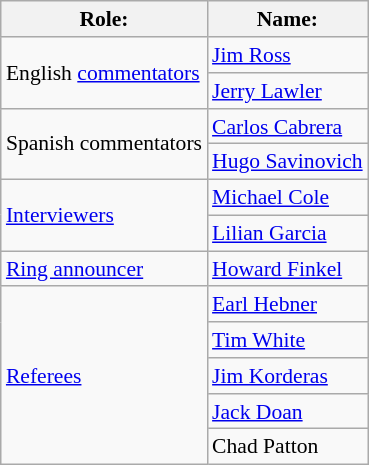<table class="wikitable" border="1" style="float:right; border:1px; font-size:90%; margin-left:1em;">
<tr>
<th>Role:</th>
<th>Name:</th>
</tr>
<tr>
<td rowspan=2>English <a href='#'>commentators</a></td>
<td><a href='#'>Jim Ross</a></td>
</tr>
<tr>
<td><a href='#'>Jerry Lawler</a></td>
</tr>
<tr>
<td rowspan=2>Spanish commentators</td>
<td><a href='#'>Carlos Cabrera</a></td>
</tr>
<tr>
<td><a href='#'>Hugo Savinovich</a></td>
</tr>
<tr>
<td rowspan=2><a href='#'>Interviewers</a></td>
<td><a href='#'>Michael Cole</a></td>
</tr>
<tr>
<td><a href='#'>Lilian Garcia</a></td>
</tr>
<tr>
<td><a href='#'>Ring announcer</a></td>
<td><a href='#'>Howard Finkel</a></td>
</tr>
<tr>
<td rowspan=5><a href='#'>Referees</a></td>
<td><a href='#'>Earl Hebner</a></td>
</tr>
<tr>
<td><a href='#'>Tim White</a></td>
</tr>
<tr>
<td><a href='#'>Jim Korderas</a></td>
</tr>
<tr>
<td><a href='#'>Jack Doan</a></td>
</tr>
<tr>
<td>Chad Patton</td>
</tr>
<tr>
</tr>
</table>
